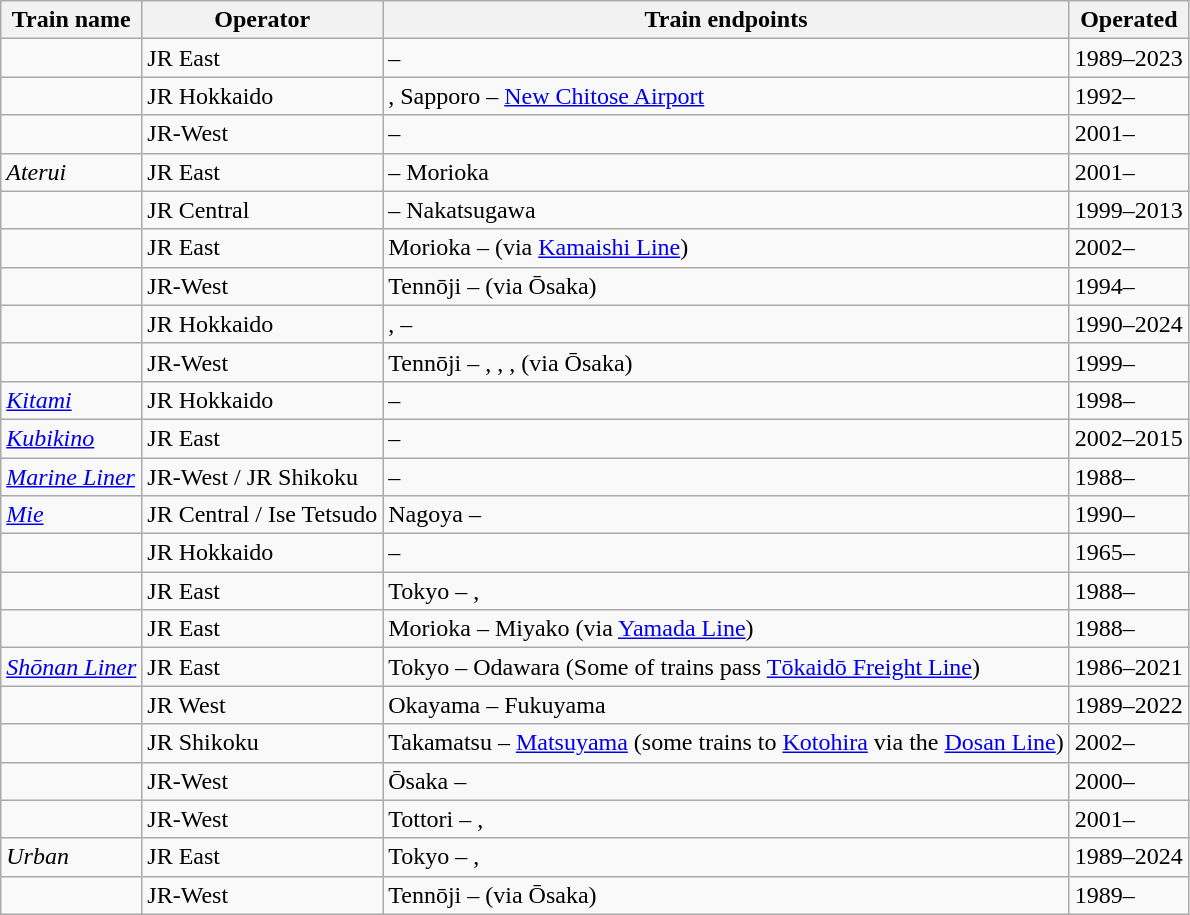<table class="wikitable sortable">
<tr valign="top">
<th>Train name</th>
<th>Operator</th>
<th>Train endpoints</th>
<th>Operated</th>
</tr>
<tr valign="top">
<td><em></em></td>
<td>JR East</td>
<td> – </td>
<td>1989–2023</td>
</tr>
<tr valign="top">
<td><em></em></td>
<td>JR Hokkaido</td>
<td>, Sapporo – <a href='#'>New Chitose Airport</a></td>
<td>1992–</td>
</tr>
<tr valign="top">
<td><em></em></td>
<td>JR-West</td>
<td> – </td>
<td>2001–</td>
</tr>
<tr valign="top">
<td><em>Aterui</em></td>
<td>JR East</td>
<td> – Morioka</td>
<td>2001–</td>
</tr>
<tr valign="top">
<td><em></em></td>
<td>JR Central</td>
<td> – Nakatsugawa</td>
<td>1999–2013</td>
</tr>
<tr valign="top">
<td><em></em></td>
<td>JR East</td>
<td>Morioka –  (via <a href='#'>Kamaishi Line</a>)</td>
<td>2002–</td>
</tr>
<tr valign="top">
<td><em></em></td>
<td>JR-West</td>
<td>Tennōji –  (via Ōsaka)</td>
<td>1994–</td>
</tr>
<tr valign="top">
<td><em></em></td>
<td>JR Hokkaido</td>
<td>,  – </td>
<td>1990–2024</td>
</tr>
<tr valign="top">
<td><em></em></td>
<td>JR-West</td>
<td>Tennōji – , , ,  (via Ōsaka)</td>
<td>1999–</td>
</tr>
<tr valign="top">
<td><em><a href='#'>Kitami</a></em></td>
<td>JR Hokkaido</td>
<td> – </td>
<td>1998–</td>
</tr>
<tr valign="top">
<td><em><a href='#'>Kubikino</a></em></td>
<td>JR East</td>
<td> – </td>
<td>2002–2015</td>
</tr>
<tr valign="top">
<td><em><a href='#'>Marine Liner</a></em></td>
<td>JR-West / JR Shikoku</td>
<td> – </td>
<td>1988–</td>
</tr>
<tr valign="top">
<td><em><a href='#'>Mie</a></em></td>
<td>JR Central / Ise Tetsudo</td>
<td>Nagoya – </td>
<td>1990–</td>
</tr>
<tr valign="top">
<td><em></em></td>
<td>JR Hokkaido</td>
<td> – </td>
<td>1965–</td>
</tr>
<tr valign="top">
<td><em></em></td>
<td>JR East</td>
<td>Tokyo – , </td>
<td>1988–</td>
</tr>
<tr valign="top">
<td><em></em></td>
<td>JR East</td>
<td>Morioka – Miyako (via <a href='#'>Yamada Line</a>)</td>
<td>1988–</td>
</tr>
<tr valign="top">
<td><em><a href='#'>Shōnan Liner</a></em></td>
<td>JR East</td>
<td>Tokyo – Odawara (Some of trains pass <a href='#'>Tōkaidō Freight Line</a>)</td>
<td>1986–2021</td>
</tr>
<tr>
<td><em></em></td>
<td>JR West</td>
<td>Okayama – Fukuyama</td>
<td>1989–2022</td>
</tr>
<tr>
<td><em></em></td>
<td>JR Shikoku</td>
<td>Takamatsu – <a href='#'>Matsuyama</a> (some trains to <a href='#'>Kotohira</a> via the <a href='#'>Dosan Line</a>)</td>
<td>2002–</td>
</tr>
<tr valign="top">
<td><em></em></td>
<td>JR-West</td>
<td>Ōsaka – </td>
<td>2000–</td>
</tr>
<tr valign="top">
<td><em></em></td>
<td>JR-West</td>
<td>Tottori – , </td>
<td>2001–</td>
</tr>
<tr valign="top">
<td><em>Urban</em></td>
<td>JR East</td>
<td>Tokyo – , </td>
<td>1989–2024</td>
</tr>
<tr valign="top">
<td><em></em></td>
<td>JR-West</td>
<td>Tennōji –  (via Ōsaka)</td>
<td>1989–</td>
</tr>
</table>
